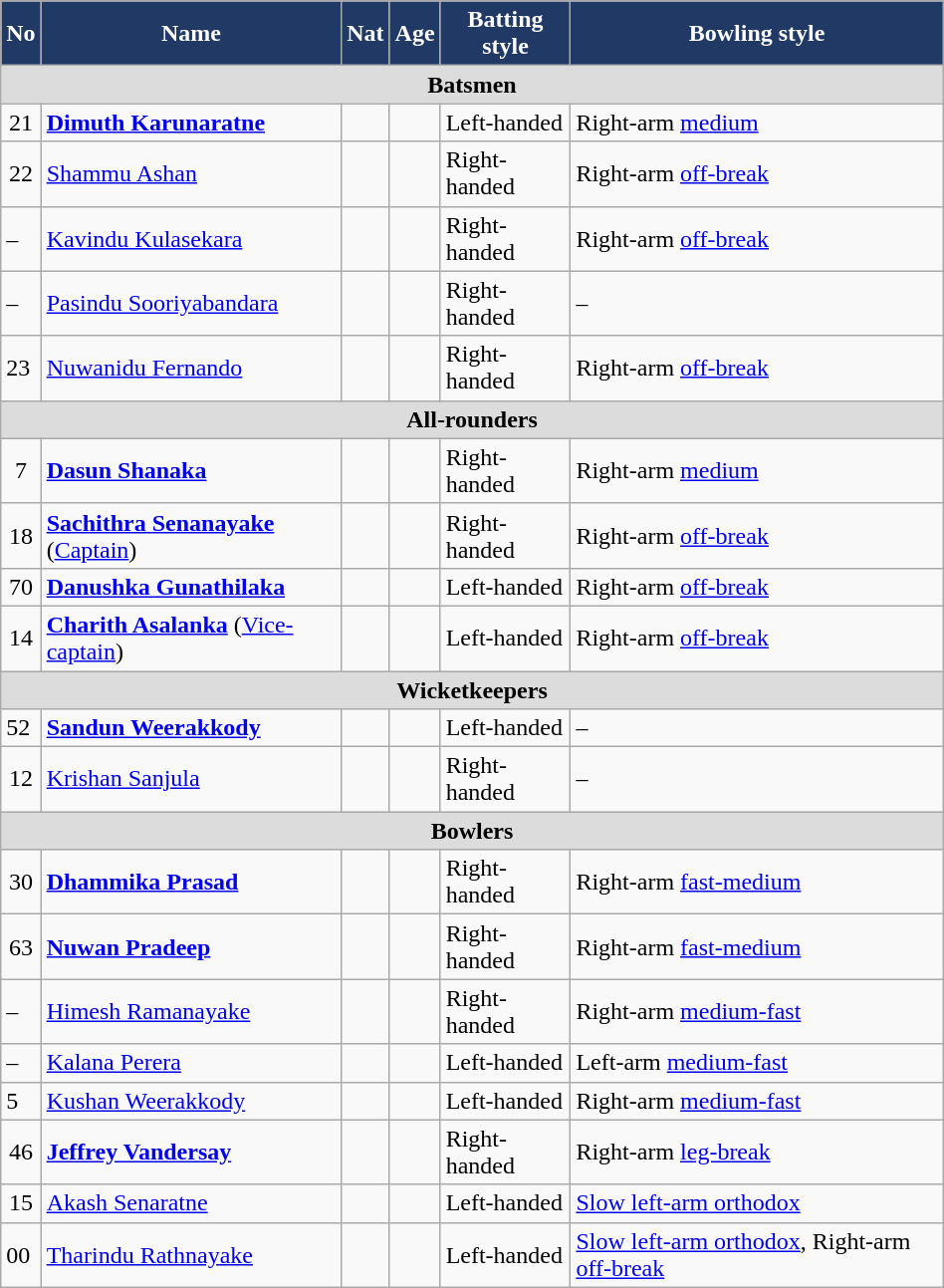<table class="wikitable" style="font-size:100%;" width="50%">
<tr>
<th style="background:#213965; color:white" align="center">No</th>
<th style="background:#213965; color:white" align="centre">Name</th>
<th style="background:#213965; color:white" align="centre">Nat</th>
<th style="background:#213965; color:white" align="centre">Age</th>
<th style="background:#213965; color:white" align="centre">Batting style</th>
<th style="background:#213965; color:white" align="centre">Bowling style</th>
</tr>
<tr>
<th colspan="7" style="background:#dcdcdc; text-align:center;">Batsmen</th>
</tr>
<tr>
<td style="text-align:center">21</td>
<td><strong><a href='#'>Dimuth Karunaratne</a></strong></td>
<td style="text-align:center"></td>
<td style="text-align:center"></td>
<td>Left-handed</td>
<td>Right-arm <a href='#'>medium</a></td>
</tr>
<tr>
<td style="text-align:center">22</td>
<td><a href='#'>Shammu Ashan</a></td>
<td style="text-align:center"></td>
<td style="text-align:center"></td>
<td>Right-handed</td>
<td>Right-arm <a href='#'>off-break</a></td>
</tr>
<tr>
<td>–</td>
<td><a href='#'>Kavindu Kulasekara</a></td>
<td></td>
<td></td>
<td>Right-handed</td>
<td>Right-arm <a href='#'>off-break</a></td>
</tr>
<tr>
<td>–</td>
<td><a href='#'>Pasindu Sooriyabandara</a></td>
<td></td>
<td></td>
<td>Right-handed</td>
<td>–</td>
</tr>
<tr>
<td>23</td>
<td><a href='#'>Nuwanidu Fernando</a></td>
<td></td>
<td></td>
<td>Right-handed</td>
<td>Right-arm <a href='#'>off-break</a></td>
</tr>
<tr>
<th colspan="7" style="background:#dcdcdc; text-align:center;">All-rounders</th>
</tr>
<tr>
<td style="text-align:center">7</td>
<td><strong><a href='#'>Dasun Shanaka</a></strong></td>
<td style="text-align:center"></td>
<td style="text-align:center"></td>
<td>Right-handed</td>
<td>Right-arm <a href='#'>medium</a></td>
</tr>
<tr>
<td style="text-align:center">18</td>
<td><strong><a href='#'>Sachithra Senanayake</a></strong> (<a href='#'>Captain</a>)</td>
<td style="text-align:center"></td>
<td style="text-align:center"></td>
<td>Right-handed</td>
<td>Right-arm <a href='#'>off-break</a></td>
</tr>
<tr>
<td style="text-align:center">70</td>
<td><strong><a href='#'>Danushka Gunathilaka</a></strong></td>
<td style="text-align:center"></td>
<td style="text-align:center"></td>
<td>Left-handed</td>
<td>Right-arm <a href='#'>off-break</a></td>
</tr>
<tr>
<td style="text-align:center">14</td>
<td><strong><a href='#'>Charith Asalanka</a></strong> (<a href='#'>Vice-captain</a>)</td>
<td style="text-align:center"></td>
<td style="text-align:center"></td>
<td>Left-handed</td>
<td>Right-arm <a href='#'>off-break</a></td>
</tr>
<tr>
<th colspan="7" style="background:#dcdcdc; text-align:center;">Wicketkeepers</th>
</tr>
<tr>
<td>52</td>
<td><strong><a href='#'>Sandun Weerakkody</a></strong></td>
<td></td>
<td></td>
<td>Left-handed</td>
<td>–</td>
</tr>
<tr>
<td style="text-align:center">12</td>
<td><a href='#'>Krishan Sanjula</a></td>
<td style="text-align:center"></td>
<td style="text-align:center"></td>
<td>Right-handed</td>
<td>–</td>
</tr>
<tr>
<th colspan="7" style="background:#dcdcdc; text-align:center;">Bowlers</th>
</tr>
<tr>
<td style="text-align:center">30</td>
<td><strong><a href='#'>Dhammika Prasad</a></strong></td>
<td style="text-align:center"></td>
<td style="text-align:center"></td>
<td>Right-handed</td>
<td>Right-arm <a href='#'>fast-medium</a></td>
</tr>
<tr>
<td style="text-align:center">63</td>
<td><strong><a href='#'>Nuwan Pradeep</a></strong></td>
<td style="text-align:center"></td>
<td style="text-align:center"></td>
<td>Right-handed</td>
<td>Right-arm <a href='#'>fast-medium</a></td>
</tr>
<tr>
<td>–</td>
<td><a href='#'>Himesh Ramanayake</a></td>
<td></td>
<td></td>
<td>Right-handed</td>
<td>Right-arm <a href='#'>medium-fast</a></td>
</tr>
<tr>
<td>–</td>
<td><a href='#'>Kalana Perera</a></td>
<td></td>
<td></td>
<td>Left-handed</td>
<td>Left-arm <a href='#'>medium-fast</a></td>
</tr>
<tr>
<td>5</td>
<td><a href='#'>Kushan Weerakkody</a></td>
<td></td>
<td></td>
<td>Left-handed</td>
<td>Right-arm <a href='#'>medium-fast</a></td>
</tr>
<tr>
<td style="text-align:center">46</td>
<td><strong><a href='#'>Jeffrey Vandersay</a></strong></td>
<td style="text-align:center"></td>
<td style="text-align:center"></td>
<td>Right-handed</td>
<td>Right-arm <a href='#'>leg-break</a></td>
</tr>
<tr>
<td style="text-align:center">15</td>
<td><a href='#'>Akash Senaratne</a></td>
<td style="text-align:center"></td>
<td style="text-align:center"></td>
<td>Left-handed</td>
<td><a href='#'>Slow left-arm orthodox</a></td>
</tr>
<tr>
<td>00</td>
<td><a href='#'>Tharindu Rathnayake</a></td>
<td></td>
<td></td>
<td>Left-handed</td>
<td><a href='#'>Slow left-arm orthodox</a>, Right-arm <a href='#'>off-break</a></td>
</tr>
</table>
